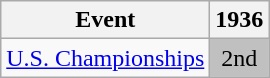<table class="wikitable">
<tr>
<th>Event</th>
<th>1936</th>
</tr>
<tr>
<td><a href='#'>U.S. Championships</a></td>
<td align="center" bgcolor="silver">2nd</td>
</tr>
</table>
